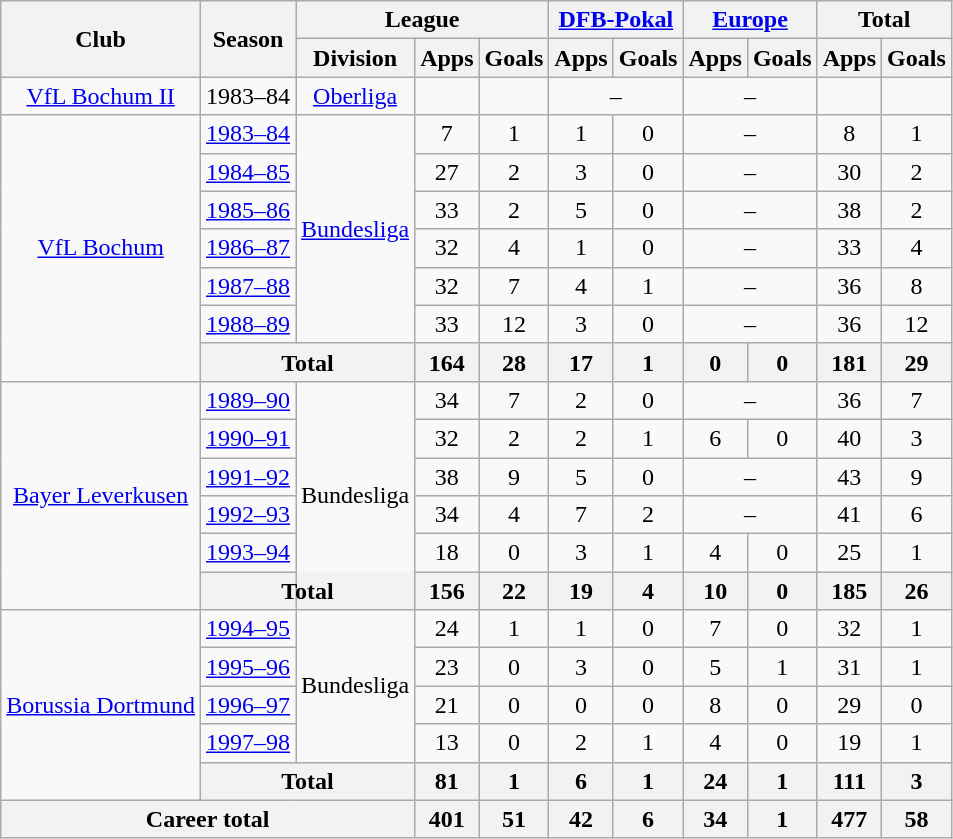<table class="wikitable" style="text-align:center">
<tr>
<th rowspan="2">Club</th>
<th rowspan="2">Season</th>
<th colspan="3">League</th>
<th colspan="2"><a href='#'>DFB-Pokal</a></th>
<th colspan="2"><a href='#'>Europe</a></th>
<th colspan="2">Total</th>
</tr>
<tr>
<th>Division</th>
<th>Apps</th>
<th>Goals</th>
<th>Apps</th>
<th>Goals</th>
<th>Apps</th>
<th>Goals</th>
<th>Apps</th>
<th>Goals</th>
</tr>
<tr>
<td><a href='#'>VfL Bochum II</a></td>
<td>1983–84</td>
<td><a href='#'>Oberliga</a></td>
<td></td>
<td></td>
<td colspan="2">–</td>
<td colspan="2">–</td>
<td></td>
<td></td>
</tr>
<tr>
<td rowspan="7"><a href='#'>VfL Bochum</a></td>
<td><a href='#'>1983–84</a></td>
<td rowspan="6"><a href='#'>Bundesliga</a></td>
<td>7</td>
<td>1</td>
<td>1</td>
<td>0</td>
<td colspan="2">–</td>
<td>8</td>
<td>1</td>
</tr>
<tr>
<td><a href='#'>1984–85</a></td>
<td>27</td>
<td>2</td>
<td>3</td>
<td>0</td>
<td colspan="2">–</td>
<td>30</td>
<td>2</td>
</tr>
<tr>
<td><a href='#'>1985–86</a></td>
<td>33</td>
<td>2</td>
<td>5</td>
<td>0</td>
<td colspan="2">–</td>
<td>38</td>
<td>2</td>
</tr>
<tr>
<td><a href='#'>1986–87</a></td>
<td>32</td>
<td>4</td>
<td>1</td>
<td>0</td>
<td colspan="2">–</td>
<td>33</td>
<td>4</td>
</tr>
<tr>
<td><a href='#'>1987–88</a></td>
<td>32</td>
<td>7</td>
<td>4</td>
<td>1</td>
<td colspan="2">–</td>
<td>36</td>
<td>8</td>
</tr>
<tr>
<td><a href='#'>1988–89</a></td>
<td>33</td>
<td>12</td>
<td>3</td>
<td>0</td>
<td colspan="2">–</td>
<td>36</td>
<td>12</td>
</tr>
<tr>
<th colspan="2">Total</th>
<th>164</th>
<th>28</th>
<th>17</th>
<th>1</th>
<th>0</th>
<th>0</th>
<th>181</th>
<th>29</th>
</tr>
<tr>
<td rowspan="6"><a href='#'>Bayer Leverkusen</a></td>
<td><a href='#'>1989–90</a></td>
<td rowspan="6">Bundesliga</td>
<td>34</td>
<td>7</td>
<td>2</td>
<td>0</td>
<td colspan="2">–</td>
<td>36</td>
<td>7</td>
</tr>
<tr>
<td><a href='#'>1990–91</a></td>
<td>32</td>
<td>2</td>
<td>2</td>
<td>1</td>
<td>6</td>
<td>0</td>
<td>40</td>
<td>3</td>
</tr>
<tr>
<td><a href='#'>1991–92</a></td>
<td>38</td>
<td>9</td>
<td>5</td>
<td>0</td>
<td colspan="2">–</td>
<td>43</td>
<td>9</td>
</tr>
<tr>
<td><a href='#'>1992–93</a></td>
<td>34</td>
<td>4</td>
<td>7</td>
<td>2</td>
<td colspan="2">–</td>
<td>41</td>
<td>6</td>
</tr>
<tr>
<td><a href='#'>1993–94</a></td>
<td>18</td>
<td>0</td>
<td>3</td>
<td>1</td>
<td>4</td>
<td>0</td>
<td>25</td>
<td>1</td>
</tr>
<tr>
<th colspan="2">Total</th>
<th>156</th>
<th>22</th>
<th>19</th>
<th>4</th>
<th>10</th>
<th>0</th>
<th>185</th>
<th>26</th>
</tr>
<tr>
<td rowspan="5"><a href='#'>Borussia Dortmund</a></td>
<td><a href='#'>1994–95</a></td>
<td rowspan="4">Bundesliga</td>
<td>24</td>
<td>1</td>
<td>1</td>
<td>0</td>
<td>7</td>
<td>0</td>
<td>32</td>
<td>1</td>
</tr>
<tr>
<td><a href='#'>1995–96</a></td>
<td>23</td>
<td>0</td>
<td>3</td>
<td>0</td>
<td>5</td>
<td>1</td>
<td>31</td>
<td>1</td>
</tr>
<tr>
<td><a href='#'>1996–97</a></td>
<td>21</td>
<td>0</td>
<td>0</td>
<td>0</td>
<td>8</td>
<td>0</td>
<td>29</td>
<td>0</td>
</tr>
<tr>
<td><a href='#'>1997–98</a></td>
<td>13</td>
<td>0</td>
<td>2</td>
<td>1</td>
<td>4</td>
<td>0</td>
<td>19</td>
<td>1</td>
</tr>
<tr>
<th colspan="2">Total</th>
<th>81</th>
<th>1</th>
<th>6</th>
<th>1</th>
<th>24</th>
<th>1</th>
<th>111</th>
<th>3</th>
</tr>
<tr>
<th colspan="3">Career total</th>
<th>401</th>
<th>51</th>
<th>42</th>
<th>6</th>
<th>34</th>
<th>1</th>
<th>477</th>
<th>58</th>
</tr>
</table>
